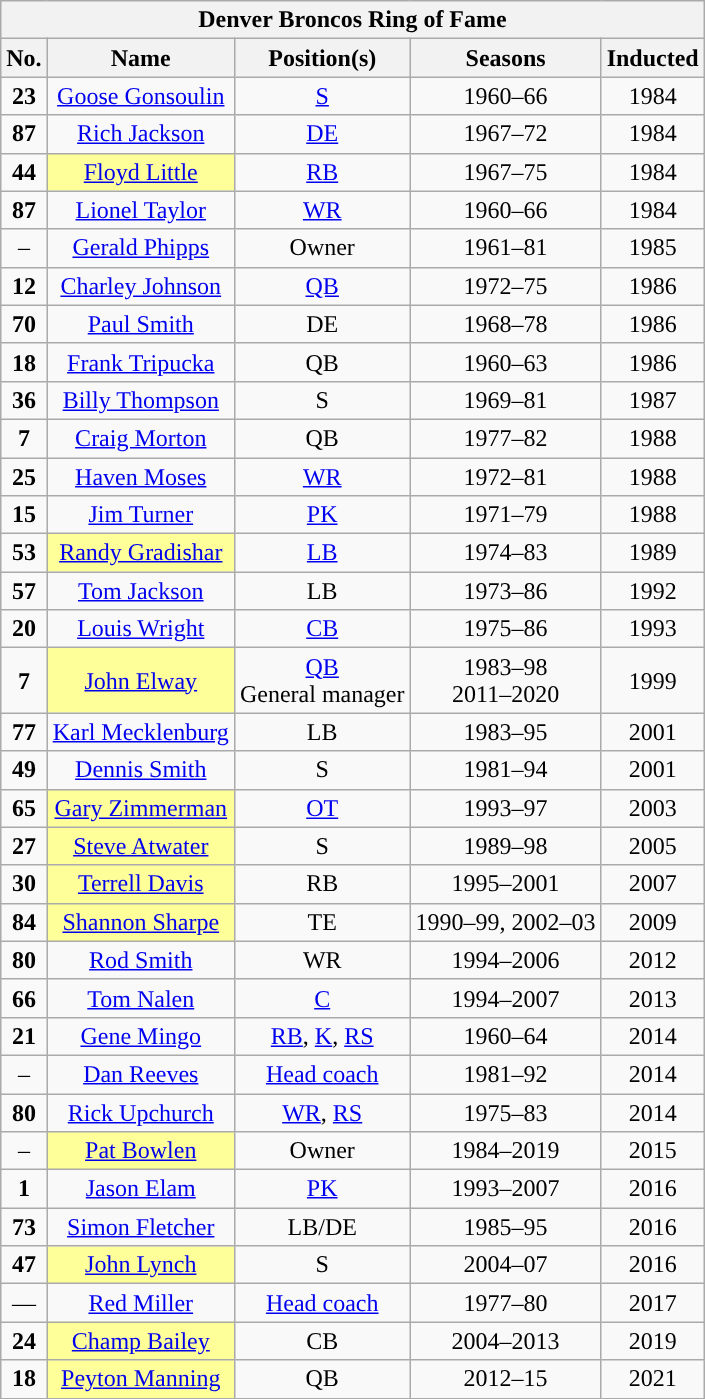<table class="wikitable" style="text-align:center">
<tr>
<th colspan="5">Denver Broncos Ring of Fame</th>
</tr>
<tr>
<th>No.</th>
<th>Name</th>
<th>Position(s)</th>
<th>Seasons</th>
<th>Inducted</th>
</tr>
<tr>
<td><strong>23</strong></td>
<td><a href='#'>Goose Gonsoulin</a></td>
<td><a href='#'>S</a></td>
<td>1960–66</td>
<td>1984</td>
</tr>
<tr>
<td><strong>87</strong></td>
<td><a href='#'>Rich Jackson</a></td>
<td><a href='#'>DE</a></td>
<td>1967–72</td>
<td>1984</td>
</tr>
<tr>
<td><strong>44</strong></td>
<td style="background:#ff9"><a href='#'>Floyd Little</a></td>
<td><a href='#'>RB</a></td>
<td>1967–75</td>
<td>1984</td>
</tr>
<tr>
<td><strong>87</strong></td>
<td><a href='#'>Lionel Taylor</a></td>
<td><a href='#'>WR</a></td>
<td>1960–66</td>
<td>1984</td>
</tr>
<tr>
<td>–</td>
<td><a href='#'>Gerald Phipps</a></td>
<td>Owner</td>
<td>1961–81</td>
<td>1985</td>
</tr>
<tr>
<td><strong>12</strong></td>
<td><a href='#'>Charley Johnson</a></td>
<td><a href='#'>QB</a></td>
<td>1972–75</td>
<td>1986</td>
</tr>
<tr>
<td><strong>70</strong></td>
<td><a href='#'>Paul Smith</a></td>
<td>DE</td>
<td>1968–78</td>
<td>1986</td>
</tr>
<tr>
<td><strong>18</strong></td>
<td><a href='#'>Frank Tripucka</a></td>
<td>QB</td>
<td>1960–63</td>
<td>1986</td>
</tr>
<tr>
<td><strong>36</strong></td>
<td><a href='#'>Billy Thompson</a></td>
<td>S</td>
<td>1969–81</td>
<td>1987</td>
</tr>
<tr>
<td><strong>7</strong></td>
<td><a href='#'>Craig Morton</a></td>
<td>QB</td>
<td>1977–82</td>
<td>1988</td>
</tr>
<tr>
<td><strong>25</strong></td>
<td><a href='#'>Haven Moses</a></td>
<td><a href='#'>WR</a></td>
<td>1972–81</td>
<td>1988</td>
</tr>
<tr>
<td><strong>15</strong></td>
<td><a href='#'>Jim Turner</a></td>
<td><a href='#'>PK</a></td>
<td>1971–79</td>
<td>1988</td>
</tr>
<tr>
<td><strong>53</strong></td>
<td style="background:#ff9"><a href='#'>Randy Gradishar</a></td>
<td><a href='#'>LB</a></td>
<td>1974–83</td>
<td>1989</td>
</tr>
<tr>
<td><strong>57</strong></td>
<td><a href='#'>Tom Jackson</a></td>
<td>LB</td>
<td>1973–86</td>
<td>1992</td>
</tr>
<tr>
<td><strong>20</strong></td>
<td><a href='#'>Louis Wright</a></td>
<td><a href='#'>CB</a></td>
<td>1975–86</td>
<td>1993</td>
</tr>
<tr>
<td><strong>7</strong></td>
<td style="background:#ff9"><a href='#'>John Elway</a></td>
<td><a href='#'>QB</a><br>General manager</td>
<td>1983–98<br>2011–2020</td>
<td>1999</td>
</tr>
<tr>
<td><strong>77</strong></td>
<td><a href='#'>Karl Mecklenburg</a></td>
<td>LB</td>
<td>1983–95</td>
<td>2001</td>
</tr>
<tr>
<td><strong>49</strong></td>
<td><a href='#'>Dennis Smith</a></td>
<td>S</td>
<td>1981–94</td>
<td>2001</td>
</tr>
<tr>
<td><strong>65</strong></td>
<td style="background:#ff9"><a href='#'>Gary Zimmerman</a></td>
<td><a href='#'>OT</a></td>
<td>1993–97</td>
<td>2003</td>
</tr>
<tr>
<td><strong>27</strong></td>
<td style="background:#ff9"><a href='#'>Steve Atwater</a></td>
<td>S</td>
<td>1989–98</td>
<td>2005</td>
</tr>
<tr>
<td><strong>30</strong></td>
<td style="background:#ff9"><a href='#'>Terrell Davis</a></td>
<td>RB</td>
<td>1995–2001</td>
<td>2007</td>
</tr>
<tr>
<td><strong>84</strong></td>
<td style="background:#ff9"><a href='#'>Shannon Sharpe</a></td>
<td>TE</td>
<td>1990–99, 2002–03</td>
<td>2009</td>
</tr>
<tr>
<td><strong>80</strong></td>
<td><a href='#'>Rod Smith</a></td>
<td>WR</td>
<td>1994–2006</td>
<td>2012 </td>
</tr>
<tr>
<td><strong>66</strong></td>
<td><a href='#'>Tom Nalen</a></td>
<td><a href='#'>C</a></td>
<td>1994–2007</td>
<td>2013</td>
</tr>
<tr>
<td><strong>21</strong></td>
<td><a href='#'>Gene Mingo</a></td>
<td><a href='#'>RB</a>, <a href='#'>K</a>, <a href='#'>RS</a></td>
<td>1960–64</td>
<td>2014</td>
</tr>
<tr>
<td>–</td>
<td><a href='#'>Dan Reeves</a></td>
<td><a href='#'>Head coach</a></td>
<td>1981–92</td>
<td>2014</td>
</tr>
<tr>
<td><strong>80</strong></td>
<td><a href='#'>Rick Upchurch</a></td>
<td><a href='#'>WR</a>, <a href='#'>RS</a></td>
<td>1975–83</td>
<td>2014</td>
</tr>
<tr>
<td>–</td>
<td style="background:#ff9"><a href='#'>Pat Bowlen</a></td>
<td>Owner</td>
<td>1984–2019</td>
<td>2015</td>
</tr>
<tr>
<td><strong>1</strong></td>
<td><a href='#'>Jason Elam</a></td>
<td><a href='#'>PK</a></td>
<td>1993–2007</td>
<td>2016</td>
</tr>
<tr>
<td><strong>73</strong></td>
<td><a href='#'>Simon Fletcher</a></td>
<td>LB/DE</td>
<td>1985–95</td>
<td>2016</td>
</tr>
<tr>
<td><strong>47</strong></td>
<td style="background:#ff9"><a href='#'>John Lynch</a></td>
<td>S</td>
<td>2004–07</td>
<td>2016</td>
</tr>
<tr>
<td>—</td>
<td><a href='#'>Red Miller</a></td>
<td><a href='#'>Head coach</a></td>
<td>1977–80</td>
<td>2017</td>
</tr>
<tr>
<td><strong>24</strong></td>
<td style="background:#ff9"><a href='#'>Champ Bailey</a></td>
<td>CB</td>
<td>2004–2013</td>
<td>2019</td>
</tr>
<tr>
<td><strong>18</strong></td>
<td style="background:#ff9"><a href='#'>Peyton Manning</a></td>
<td>QB</td>
<td>2012–15</td>
<td>2021</td>
</tr>
</table>
